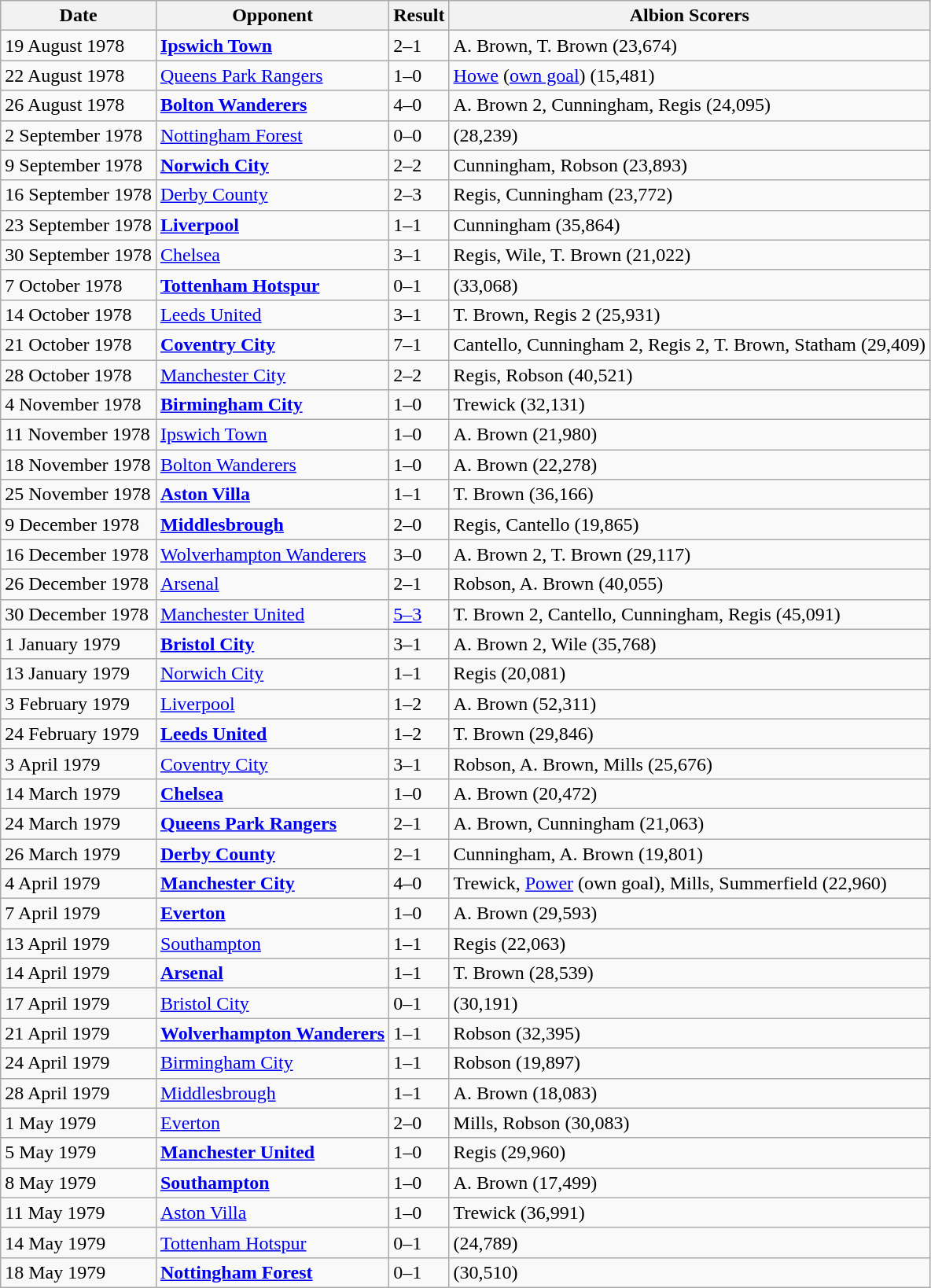<table class="wikitable">
<tr>
<th>Date</th>
<th>Opponent</th>
<th>Result</th>
<th>Albion Scorers</th>
</tr>
<tr>
<td>19 August 1978</td>
<td><strong><a href='#'>Ipswich Town</a></strong></td>
<td>2–1</td>
<td>A. Brown, T. Brown (23,674)</td>
</tr>
<tr>
<td>22 August 1978</td>
<td><a href='#'>Queens Park Rangers</a></td>
<td>1–0</td>
<td><a href='#'>Howe</a> (<a href='#'>own goal</a>) (15,481)</td>
</tr>
<tr>
<td>26 August 1978</td>
<td><strong><a href='#'>Bolton Wanderers</a></strong></td>
<td>4–0</td>
<td>A. Brown 2, Cunningham, Regis (24,095)</td>
</tr>
<tr>
<td>2 September 1978</td>
<td><a href='#'>Nottingham Forest</a></td>
<td>0–0</td>
<td>(28,239)</td>
</tr>
<tr>
<td>9 September 1978</td>
<td><strong><a href='#'>Norwich City</a></strong></td>
<td>2–2</td>
<td>Cunningham, Robson (23,893)</td>
</tr>
<tr>
<td>16 September 1978</td>
<td><a href='#'>Derby County</a></td>
<td>2–3</td>
<td>Regis, Cunningham (23,772)</td>
</tr>
<tr>
<td>23 September 1978</td>
<td><strong><a href='#'>Liverpool</a></strong></td>
<td>1–1</td>
<td>Cunningham (35,864)</td>
</tr>
<tr>
<td>30 September 1978</td>
<td><a href='#'>Chelsea</a></td>
<td>3–1</td>
<td>Regis, Wile, T. Brown (21,022)</td>
</tr>
<tr>
<td>7 October 1978</td>
<td><strong><a href='#'>Tottenham Hotspur</a></strong></td>
<td>0–1</td>
<td>(33,068)</td>
</tr>
<tr>
<td>14 October 1978</td>
<td><a href='#'>Leeds United</a></td>
<td>3–1</td>
<td>T. Brown, Regis 2 (25,931)</td>
</tr>
<tr>
<td>21 October 1978</td>
<td><strong><a href='#'>Coventry City</a></strong></td>
<td>7–1</td>
<td>Cantello, Cunningham 2, Regis 2, T. Brown, Statham (29,409)</td>
</tr>
<tr>
<td>28 October 1978</td>
<td><a href='#'>Manchester City</a></td>
<td>2–2</td>
<td>Regis, Robson (40,521)</td>
</tr>
<tr>
<td>4 November 1978</td>
<td><strong><a href='#'>Birmingham City</a></strong></td>
<td>1–0</td>
<td>Trewick (32,131)</td>
</tr>
<tr>
<td>11 November 1978</td>
<td><a href='#'>Ipswich Town</a></td>
<td>1–0</td>
<td>A. Brown (21,980)</td>
</tr>
<tr>
<td>18 November 1978</td>
<td><a href='#'>Bolton Wanderers</a></td>
<td>1–0</td>
<td>A. Brown (22,278)</td>
</tr>
<tr>
<td>25 November 1978</td>
<td><strong><a href='#'>Aston Villa</a></strong></td>
<td>1–1</td>
<td>T. Brown (36,166)</td>
</tr>
<tr>
<td>9 December 1978</td>
<td><strong><a href='#'>Middlesbrough</a></strong></td>
<td>2–0</td>
<td>Regis, Cantello (19,865)</td>
</tr>
<tr>
<td>16 December 1978</td>
<td><a href='#'>Wolverhampton Wanderers</a></td>
<td>3–0</td>
<td>A. Brown 2, T. Brown (29,117)</td>
</tr>
<tr>
<td>26 December 1978</td>
<td><a href='#'>Arsenal</a></td>
<td>2–1</td>
<td>Robson, A. Brown (40,055)</td>
</tr>
<tr>
<td>30 December 1978</td>
<td><a href='#'>Manchester United</a></td>
<td><a href='#'>5–3</a></td>
<td>T. Brown 2, Cantello, Cunningham, Regis (45,091)</td>
</tr>
<tr>
<td>1 January 1979</td>
<td><strong><a href='#'>Bristol City</a></strong></td>
<td>3–1</td>
<td>A. Brown 2, Wile (35,768)</td>
</tr>
<tr>
<td>13 January 1979</td>
<td><a href='#'>Norwich City</a></td>
<td>1–1</td>
<td>Regis (20,081)</td>
</tr>
<tr>
<td>3 February 1979</td>
<td><a href='#'>Liverpool</a></td>
<td>1–2</td>
<td>A. Brown (52,311)</td>
</tr>
<tr>
<td>24 February 1979</td>
<td><strong><a href='#'>Leeds United</a></strong></td>
<td>1–2</td>
<td>T. Brown (29,846)</td>
</tr>
<tr>
<td>3 April 1979</td>
<td><a href='#'>Coventry City</a></td>
<td>3–1</td>
<td>Robson, A. Brown, Mills (25,676)</td>
</tr>
<tr>
<td>14 March 1979</td>
<td><strong><a href='#'>Chelsea</a></strong></td>
<td>1–0</td>
<td>A. Brown (20,472)</td>
</tr>
<tr>
<td>24 March 1979</td>
<td><strong><a href='#'>Queens Park Rangers</a></strong></td>
<td>2–1</td>
<td>A. Brown, Cunningham (21,063)</td>
</tr>
<tr>
<td>26 March 1979</td>
<td><strong><a href='#'>Derby County</a></strong></td>
<td>2–1</td>
<td>Cunningham, A. Brown (19,801)</td>
</tr>
<tr>
<td>4 April 1979</td>
<td><strong><a href='#'>Manchester City</a></strong></td>
<td>4–0</td>
<td>Trewick, <a href='#'>Power</a> (own goal), Mills, Summerfield (22,960)</td>
</tr>
<tr>
<td>7 April 1979</td>
<td><strong><a href='#'>Everton</a></strong></td>
<td>1–0</td>
<td>A. Brown (29,593)</td>
</tr>
<tr>
<td>13 April 1979</td>
<td><a href='#'>Southampton</a></td>
<td>1–1</td>
<td>Regis (22,063)</td>
</tr>
<tr>
<td>14 April 1979</td>
<td><strong><a href='#'>Arsenal</a></strong></td>
<td>1–1</td>
<td>T. Brown (28,539)</td>
</tr>
<tr>
<td>17 April 1979</td>
<td><a href='#'>Bristol City</a></td>
<td>0–1</td>
<td>(30,191)</td>
</tr>
<tr>
<td>21 April 1979</td>
<td><strong><a href='#'>Wolverhampton Wanderers</a></strong></td>
<td>1–1</td>
<td>Robson (32,395)</td>
</tr>
<tr>
<td>24 April 1979</td>
<td><a href='#'>Birmingham City</a></td>
<td>1–1</td>
<td>Robson (19,897)</td>
</tr>
<tr>
<td>28 April 1979</td>
<td><a href='#'>Middlesbrough</a></td>
<td>1–1</td>
<td>A. Brown (18,083)</td>
</tr>
<tr>
<td>1 May 1979</td>
<td><a href='#'>Everton</a></td>
<td>2–0</td>
<td>Mills, Robson (30,083)</td>
</tr>
<tr>
<td>5 May 1979</td>
<td><strong><a href='#'>Manchester United</a></strong></td>
<td>1–0</td>
<td>Regis (29,960)</td>
</tr>
<tr>
<td>8 May 1979</td>
<td><strong><a href='#'>Southampton</a></strong></td>
<td>1–0</td>
<td>A. Brown (17,499)</td>
</tr>
<tr>
<td>11 May 1979</td>
<td><a href='#'>Aston Villa</a></td>
<td>1–0</td>
<td>Trewick (36,991)</td>
</tr>
<tr>
<td>14 May 1979</td>
<td><a href='#'>Tottenham Hotspur</a></td>
<td>0–1</td>
<td>(24,789)</td>
</tr>
<tr>
<td>18 May 1979</td>
<td><strong><a href='#'>Nottingham Forest</a></strong></td>
<td>0–1</td>
<td>(30,510)</td>
</tr>
</table>
